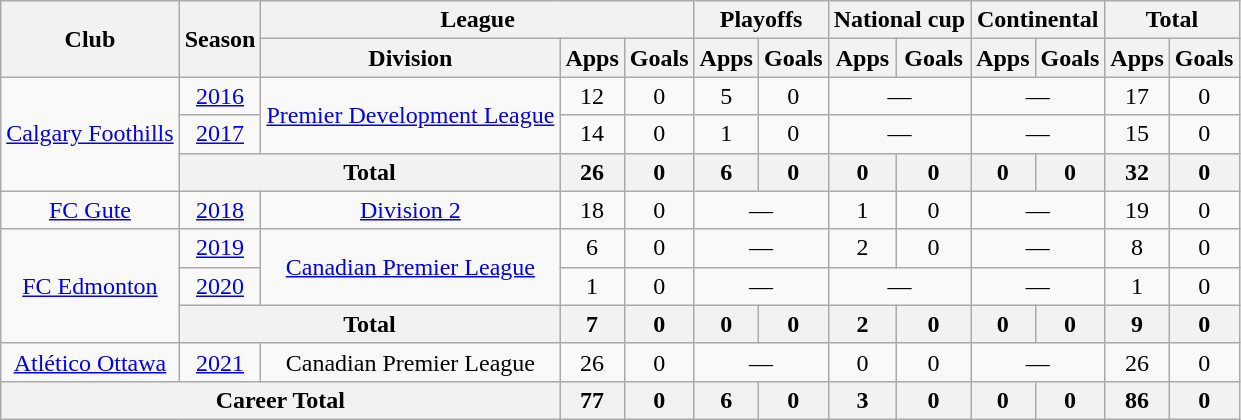<table class="wikitable" style="text-align:center">
<tr>
<th rowspan="2">Club</th>
<th rowspan="2">Season</th>
<th colspan="3">League</th>
<th colspan="2">Playoffs</th>
<th colspan="2">National cup</th>
<th colspan="2">Continental</th>
<th colspan="2">Total</th>
</tr>
<tr>
<th>Division</th>
<th>Apps</th>
<th>Goals</th>
<th>Apps</th>
<th>Goals</th>
<th>Apps</th>
<th>Goals</th>
<th>Apps</th>
<th>Goals</th>
<th>Apps</th>
<th>Goals</th>
</tr>
<tr>
<td rowspan="3"><a href='#'>Calgary Foothills</a></td>
<td><a href='#'>2016</a></td>
<td rowspan="2"><a href='#'>Premier Development League</a></td>
<td>12</td>
<td>0</td>
<td>5</td>
<td>0</td>
<td colspan="2">—</td>
<td colspan="2">—</td>
<td>17</td>
<td>0</td>
</tr>
<tr>
<td><a href='#'>2017</a></td>
<td>14</td>
<td>0</td>
<td>1</td>
<td>0</td>
<td colspan="2">—</td>
<td colspan="2">—</td>
<td>15</td>
<td>0</td>
</tr>
<tr>
<th colspan="2">Total</th>
<th>26</th>
<th>0</th>
<th>6</th>
<th>0</th>
<th>0</th>
<th>0</th>
<th>0</th>
<th>0</th>
<th>32</th>
<th>0</th>
</tr>
<tr>
<td><a href='#'>FC Gute</a></td>
<td><a href='#'>2018</a></td>
<td><a href='#'>Division 2</a></td>
<td>18</td>
<td>0</td>
<td colspan="2">—</td>
<td>1</td>
<td>0</td>
<td colspan="2">—</td>
<td>19</td>
<td>0</td>
</tr>
<tr>
<td rowspan="3"><a href='#'>FC Edmonton</a></td>
<td><a href='#'>2019</a></td>
<td rowspan="2"><a href='#'>Canadian Premier League</a></td>
<td>6</td>
<td>0</td>
<td colspan="2">—</td>
<td>2</td>
<td>0</td>
<td colspan="2">—</td>
<td>8</td>
<td>0</td>
</tr>
<tr>
<td><a href='#'>2020</a></td>
<td>1</td>
<td>0</td>
<td colspan="2">—</td>
<td colspan="2">—</td>
<td colspan="2">—</td>
<td>1</td>
<td>0</td>
</tr>
<tr>
<th colspan="2">Total</th>
<th>7</th>
<th>0</th>
<th>0</th>
<th>0</th>
<th>2</th>
<th>0</th>
<th>0</th>
<th>0</th>
<th>9</th>
<th>0</th>
</tr>
<tr>
<td><a href='#'>Atlético Ottawa</a></td>
<td><a href='#'>2021</a></td>
<td>Canadian Premier League</td>
<td>26</td>
<td>0</td>
<td colspan="2">—</td>
<td>0</td>
<td>0</td>
<td colspan="2">—</td>
<td>26</td>
<td>0</td>
</tr>
<tr>
<th colspan="3">Career Total</th>
<th>77</th>
<th>0</th>
<th>6</th>
<th>0</th>
<th>3</th>
<th>0</th>
<th>0</th>
<th>0</th>
<th>86</th>
<th>0</th>
</tr>
</table>
